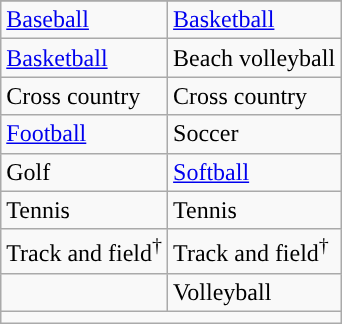<table class="wikitable" style= "">
<tr>
</tr>
<tr>
<td><a href='#'>Baseball</a></td>
<td><a href='#'>Basketball</a></td>
</tr>
<tr>
<td><a href='#'>Basketball</a></td>
<td>Beach volleyball</td>
</tr>
<tr>
<td>Cross country</td>
<td>Cross country</td>
</tr>
<tr>
<td><a href='#'>Football</a></td>
<td>Soccer</td>
</tr>
<tr>
<td>Golf</td>
<td><a href='#'>Softball</a></td>
</tr>
<tr>
<td>Tennis</td>
<td>Tennis</td>
</tr>
<tr>
<td>Track and field<sup>†</sup></td>
<td>Track and field<sup>†</sup></td>
</tr>
<tr>
<td></td>
<td>Volleyball</td>
</tr>
<tr>
<td colspan="2"></td>
</tr>
</table>
